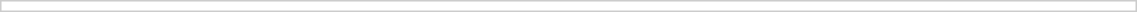<table style="border:1px solid #ccc; width:60%;">
<tr>
<td></td>
<td style="text-align:right; vertical-align:top;"></td>
</tr>
</table>
